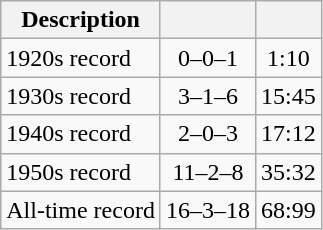<table class="wikitable">
<tr>
<th>Description</th>
<th></th>
<th></th>
</tr>
<tr>
<td>1920s record</td>
<td align="center">0–0–1</td>
<td align="center">1:10</td>
</tr>
<tr>
<td>1930s record</td>
<td align="center">3–1–6</td>
<td align="center">15:45</td>
</tr>
<tr>
<td>1940s record</td>
<td align="center">2–0–3</td>
<td align="center">17:12</td>
</tr>
<tr>
<td>1950s record</td>
<td align="center">11–2–8</td>
<td align="center">35:32</td>
</tr>
<tr>
<td>All-time record</td>
<td align="center">16–3–18</td>
<td align="center">68:99</td>
</tr>
</table>
